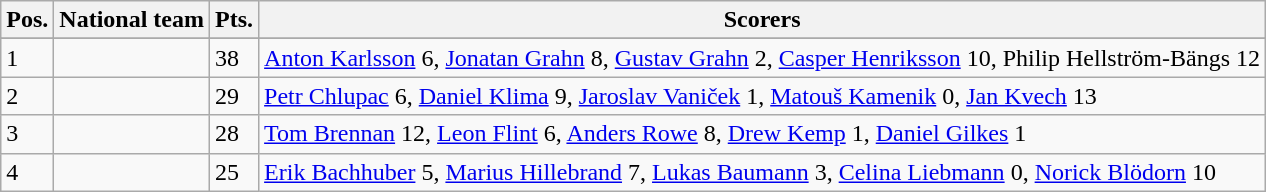<table class=wikitable>
<tr>
<th>Pos.</th>
<th>National team</th>
<th>Pts.</th>
<th>Scorers</th>
</tr>
<tr>
</tr>
<tr>
<td>1</td>
<td align=left></td>
<td>38</td>
<td><a href='#'>Anton Karlsson</a>	6, <a href='#'>Jonatan Grahn</a>	8, <a href='#'>Gustav Grahn</a>	2, <a href='#'>Casper Henriksson</a>	10, Philip Hellström-Bängs	12</td>
</tr>
<tr>
<td>2</td>
<td align=left></td>
<td>29</td>
<td><a href='#'>Petr Chlupac</a>	6, <a href='#'>Daniel Klima</a>	9, <a href='#'>Jaroslav Vaniček</a>	1, <a href='#'>Matouš Kamenik</a>	0, <a href='#'>Jan Kvech</a>	13</td>
</tr>
<tr>
<td>3</td>
<td align=left></td>
<td>28</td>
<td><a href='#'>Tom Brennan</a>	12, <a href='#'>Leon Flint</a>	6, <a href='#'>Anders Rowe</a>	8, <a href='#'>Drew Kemp</a>	1, <a href='#'>Daniel Gilkes</a>	1</td>
</tr>
<tr>
<td>4</td>
<td align=left></td>
<td>25</td>
<td><a href='#'>Erik Bachhuber</a>	5, <a href='#'>Marius Hillebrand</a>	7, <a href='#'>Lukas Baumann</a>	3, <a href='#'>Celina Liebmann</a>	0, <a href='#'>Norick Blödorn</a>	10</td>
</tr>
</table>
